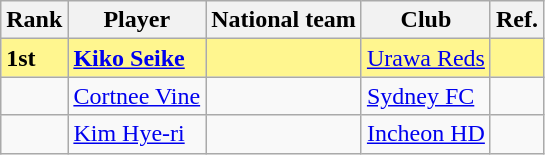<table class="wikitable">
<tr>
<th>Rank</th>
<th>Player</th>
<th>National team</th>
<th>Club</th>
<th>Ref.</th>
</tr>
<tr bgcolor="#FFF68F">
<td><strong>1st</strong></td>
<td><strong><a href='#'>Kiko Seike</a></strong></td>
<td><strong></strong></td>
<td> <a href='#'>Urawa Reds</a><br></td>
<td></td>
</tr>
<tr>
<td></td>
<td><a href='#'>Cortnee Vine</a></td>
<td></td>
<td> <a href='#'>Sydney FC</a><br></td>
<td></td>
</tr>
<tr>
<td></td>
<td><a href='#'>Kim Hye-ri</a></td>
<td></td>
<td> <a href='#'>Incheon HD</a></td>
<td></td>
</tr>
</table>
